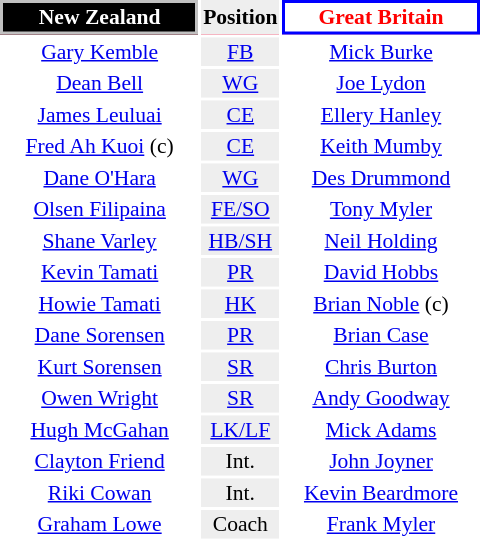<table align=right style="font-size:90%; margin-left:1em">
<tr bgcolor=#FF0033>
<th align="centre" width="126" style="border: 2px solid silver; background: black; color: white">New Zealand</th>
<th align="center" style="background: #eeeeee; color: black">Position</th>
<th align="centre" width="126" style="border: 2px solid blue; background: white; color: red">Great Britain</th>
</tr>
<tr>
<td align="center"><a href='#'>Gary Kemble</a></td>
<td align="center" style="background: #eeeeee"><a href='#'>FB</a></td>
<td align="center"><a href='#'>Mick Burke</a></td>
</tr>
<tr>
<td align="center"><a href='#'>Dean Bell</a></td>
<td align="center" style="background: #eeeeee"><a href='#'>WG</a></td>
<td align="center"><a href='#'>Joe Lydon</a></td>
</tr>
<tr>
<td align="center"><a href='#'>James Leuluai</a></td>
<td align="center" style="background: #eeeeee"><a href='#'>CE</a></td>
<td align="center"><a href='#'>Ellery Hanley</a></td>
</tr>
<tr>
<td align="center"><a href='#'>Fred Ah Kuoi</a> (c)</td>
<td align="center" style="background: #eeeeee"><a href='#'>CE</a></td>
<td align="center"><a href='#'>Keith Mumby</a></td>
</tr>
<tr>
<td align="center"><a href='#'>Dane O'Hara</a></td>
<td align="center" style="background: #eeeeee"><a href='#'>WG</a></td>
<td align="center"><a href='#'>Des Drummond</a></td>
</tr>
<tr>
<td align="center"><a href='#'>Olsen Filipaina</a></td>
<td align="center" style="background: #eeeeee"><a href='#'>FE/SO</a></td>
<td align="center"><a href='#'>Tony Myler</a></td>
</tr>
<tr>
<td align="center"><a href='#'>Shane Varley</a></td>
<td align="center" style="background: #eeeeee"><a href='#'>HB/SH</a></td>
<td align="center"><a href='#'>Neil Holding</a></td>
</tr>
<tr>
<td align="center"><a href='#'>Kevin Tamati</a></td>
<td align="center" style="background: #eeeeee"><a href='#'>PR</a></td>
<td align="center"><a href='#'>David Hobbs</a></td>
</tr>
<tr>
<td align="center"><a href='#'>Howie Tamati</a></td>
<td align="center" style="background: #eeeeee"><a href='#'>HK</a></td>
<td align="center"><a href='#'>Brian Noble</a> (c)</td>
</tr>
<tr>
<td align="center"><a href='#'>Dane Sorensen</a></td>
<td align="center" style="background: #eeeeee"><a href='#'>PR</a></td>
<td align="center"><a href='#'>Brian Case</a></td>
</tr>
<tr>
<td align="center"><a href='#'>Kurt Sorensen</a></td>
<td align="center" style="background: #eeeeee"><a href='#'>SR</a></td>
<td align="center"><a href='#'>Chris Burton</a></td>
</tr>
<tr>
<td align="center"><a href='#'>Owen Wright</a></td>
<td align="center" style="background: #eeeeee"><a href='#'>SR</a></td>
<td align="center"><a href='#'>Andy Goodway</a></td>
</tr>
<tr>
<td align="center"><a href='#'>Hugh McGahan</a></td>
<td align="center" style="background: #eeeeee"><a href='#'>LK/LF</a></td>
<td align="center"><a href='#'>Mick Adams</a></td>
</tr>
<tr>
<td align="center"><a href='#'>Clayton Friend</a></td>
<td align="center" style="background: #eeeeee">Int.</td>
<td align="center"><a href='#'>John Joyner</a></td>
</tr>
<tr>
<td align="center"><a href='#'>Riki Cowan</a></td>
<td align="center" style="background: #eeeeee">Int.</td>
<td align="center"><a href='#'>Kevin Beardmore</a></td>
</tr>
<tr>
<td align="center"><a href='#'>Graham Lowe</a></td>
<td align="center" style="background: #eeeeee">Coach</td>
<td align="center"><a href='#'>Frank Myler</a></td>
</tr>
</table>
